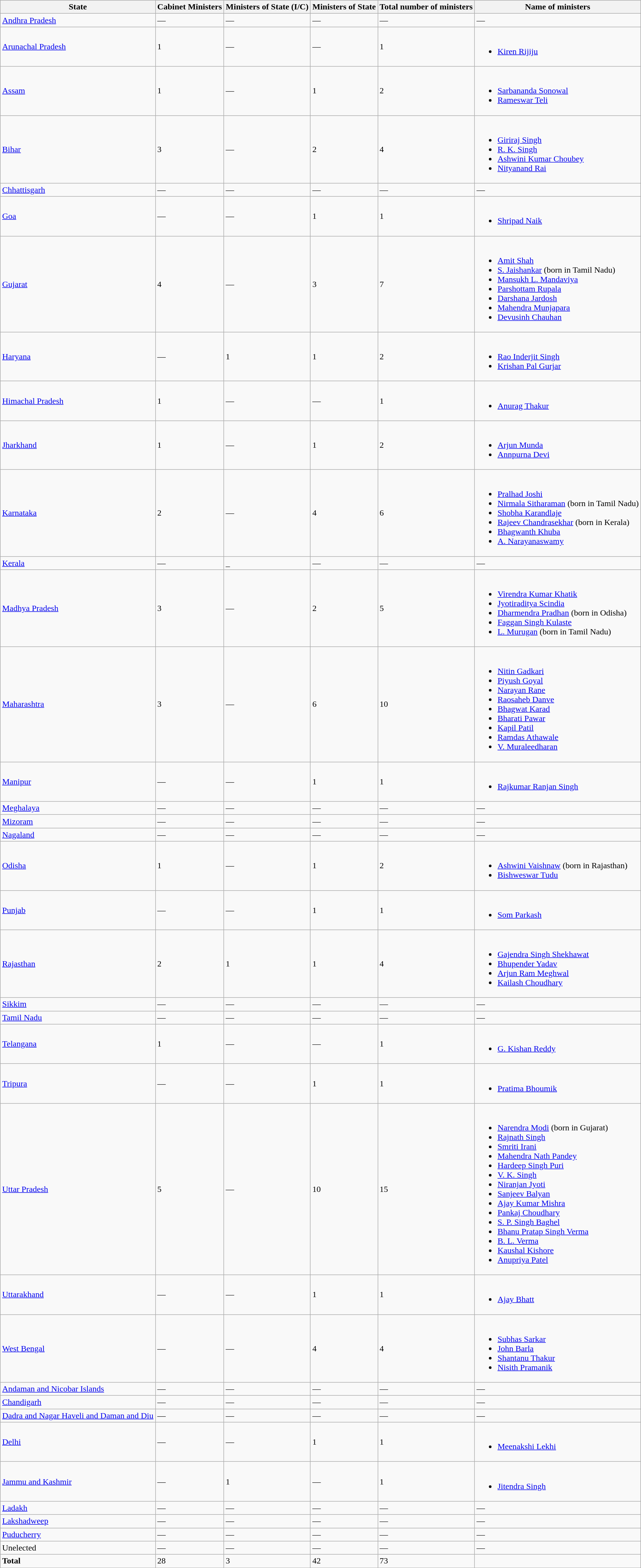<table class="wikitable sortable">
<tr>
<th>State</th>
<th>Cabinet Ministers</th>
<th>Ministers of State (I/C)</th>
<th>Ministers of State</th>
<th>Total number of ministers</th>
<th>Name of ministers</th>
</tr>
<tr>
<td><a href='#'>Andhra Pradesh</a></td>
<td>—</td>
<td>—</td>
<td>—</td>
<td>—</td>
<td>—</td>
</tr>
<tr>
<td><a href='#'>Arunachal Pradesh</a></td>
<td>1</td>
<td>—</td>
<td>—</td>
<td>1</td>
<td><br><ul><li><a href='#'>Kiren Rijiju</a></li></ul></td>
</tr>
<tr>
<td><a href='#'>Assam</a></td>
<td>1</td>
<td>—</td>
<td>1</td>
<td>2</td>
<td><br><ul><li><a href='#'>Sarbananda Sonowal</a></li><li><a href='#'>Rameswar Teli</a></li></ul></td>
</tr>
<tr>
<td><a href='#'>Bihar</a></td>
<td>3</td>
<td>—</td>
<td>2</td>
<td>4</td>
<td><br><ul><li><a href='#'>Giriraj Singh</a></li><li><a href='#'>R. K. Singh</a></li><li><a href='#'>Ashwini Kumar Choubey</a></li><li><a href='#'>Nityanand Rai</a></li></ul></td>
</tr>
<tr>
<td><a href='#'>Chhattisgarh</a></td>
<td>—</td>
<td>—</td>
<td>—</td>
<td>—</td>
<td>—</td>
</tr>
<tr>
<td><a href='#'>Goa</a></td>
<td>—</td>
<td>—</td>
<td>1</td>
<td>1</td>
<td><br><ul><li><a href='#'>Shripad Naik</a></li></ul></td>
</tr>
<tr>
<td><a href='#'>Gujarat</a></td>
<td>4</td>
<td>—</td>
<td>3</td>
<td>7</td>
<td><br><ul><li><a href='#'>Amit Shah</a></li><li><a href='#'>S. Jaishankar</a> (born in Tamil Nadu)</li><li><a href='#'>Mansukh L. Mandaviya</a></li><li><a href='#'>Parshottam Rupala</a></li><li><a href='#'>Darshana Jardosh</a></li><li><a href='#'>Mahendra Munjapara</a></li><li><a href='#'>Devusinh Chauhan</a></li></ul></td>
</tr>
<tr>
<td><a href='#'>Haryana</a></td>
<td>—</td>
<td>1</td>
<td>1</td>
<td>2</td>
<td><br><ul><li><a href='#'>Rao Inderjit Singh</a></li><li><a href='#'>Krishan Pal Gurjar</a></li></ul></td>
</tr>
<tr>
<td><a href='#'>Himachal Pradesh</a></td>
<td>1</td>
<td>—</td>
<td>—</td>
<td>1</td>
<td><br><ul><li><a href='#'>Anurag Thakur</a></li></ul></td>
</tr>
<tr>
<td><a href='#'>Jharkhand</a></td>
<td>1</td>
<td>—</td>
<td>1</td>
<td>2</td>
<td><br><ul><li><a href='#'>Arjun Munda</a></li><li><a href='#'>Annpurna Devi</a></li></ul></td>
</tr>
<tr>
<td><a href='#'>Karnataka</a></td>
<td>2</td>
<td>—</td>
<td>4</td>
<td>6</td>
<td><br><ul><li><a href='#'>Pralhad Joshi</a></li><li><a href='#'>Nirmala Sitharaman</a> (born in Tamil Nadu)</li><li><a href='#'>Shobha Karandlaje</a></li><li><a href='#'>Rajeev Chandrasekhar</a> (born in Kerala)</li><li><a href='#'>Bhagwanth Khuba</a></li><li><a href='#'>A. Narayanaswamy</a></li></ul></td>
</tr>
<tr>
<td><a href='#'>Kerala</a></td>
<td>—</td>
<td>_</td>
<td>—</td>
<td>—</td>
<td>—</td>
</tr>
<tr>
<td><a href='#'>Madhya Pradesh</a></td>
<td>3</td>
<td>—</td>
<td>2</td>
<td>5</td>
<td><br><ul><li><a href='#'>Virendra Kumar Khatik</a></li><li><a href='#'>Jyotiraditya Scindia</a></li><li><a href='#'>Dharmendra Pradhan</a> (born in Odisha)</li><li><a href='#'>Faggan Singh Kulaste</a></li><li><a href='#'>L. Murugan</a> (born in Tamil Nadu)</li></ul></td>
</tr>
<tr>
<td><a href='#'>Maharashtra</a></td>
<td>3</td>
<td>—</td>
<td>6</td>
<td>10</td>
<td><br><ul><li><a href='#'>Nitin Gadkari</a></li><li><a href='#'>Piyush Goyal</a></li><li><a href='#'>Narayan Rane</a></li><li><a href='#'>Raosaheb Danve</a></li><li><a href='#'>Bhagwat Karad</a></li><li><a href='#'>Bharati Pawar</a></li><li><a href='#'>Kapil Patil</a></li><li><a href='#'>Ramdas Athawale</a></li><li><a href='#'>V. Muraleedharan</a></li></ul></td>
</tr>
<tr>
<td><a href='#'>Manipur</a></td>
<td>—</td>
<td>—</td>
<td>1</td>
<td>1</td>
<td><br><ul><li><a href='#'>Rajkumar Ranjan Singh</a></li></ul></td>
</tr>
<tr>
<td><a href='#'>Meghalaya</a></td>
<td>—</td>
<td>—</td>
<td>—</td>
<td>—</td>
<td>—</td>
</tr>
<tr>
<td><a href='#'>Mizoram</a></td>
<td>—</td>
<td>—</td>
<td>—</td>
<td>—</td>
<td>—</td>
</tr>
<tr>
<td><a href='#'>Nagaland</a></td>
<td>—</td>
<td>—</td>
<td>—</td>
<td>—</td>
<td>—</td>
</tr>
<tr>
<td><a href='#'>Odisha</a></td>
<td>1</td>
<td>—</td>
<td>1</td>
<td>2</td>
<td><br><ul><li><a href='#'>Ashwini Vaishnaw</a> (born in Rajasthan)</li><li><a href='#'>Bishweswar Tudu</a></li></ul></td>
</tr>
<tr>
<td><a href='#'>Punjab</a></td>
<td>—</td>
<td>—</td>
<td>1</td>
<td>1</td>
<td><br><ul><li><a href='#'>Som Parkash</a></li></ul></td>
</tr>
<tr>
<td><a href='#'>Rajasthan</a></td>
<td>2</td>
<td>1</td>
<td>1</td>
<td>4</td>
<td><br><ul><li><a href='#'>Gajendra Singh Shekhawat</a></li><li><a href='#'>Bhupender Yadav</a></li><li><a href='#'>Arjun Ram Meghwal</a></li><li><a href='#'>Kailash Choudhary</a></li></ul></td>
</tr>
<tr>
<td><a href='#'>Sikkim</a></td>
<td>—</td>
<td>—</td>
<td>—</td>
<td>—</td>
<td>—</td>
</tr>
<tr>
<td><a href='#'>Tamil Nadu</a></td>
<td>—</td>
<td>—</td>
<td>—</td>
<td>—</td>
<td>—</td>
</tr>
<tr>
<td><a href='#'>Telangana</a></td>
<td>1</td>
<td>—</td>
<td>—</td>
<td>1</td>
<td><br><ul><li><a href='#'>G. Kishan Reddy</a></li></ul></td>
</tr>
<tr>
<td><a href='#'>Tripura</a></td>
<td>—</td>
<td>—</td>
<td>1</td>
<td>1</td>
<td><br><ul><li><a href='#'>Pratima Bhoumik</a></li></ul></td>
</tr>
<tr>
<td><a href='#'>Uttar Pradesh</a></td>
<td>5</td>
<td>—</td>
<td>10</td>
<td>15</td>
<td><br><ul><li><a href='#'>Narendra Modi</a> (born in Gujarat)</li><li><a href='#'>Rajnath Singh</a></li><li><a href='#'>Smriti Irani</a></li><li><a href='#'>Mahendra Nath Pandey</a></li><li><a href='#'>Hardeep Singh Puri</a></li><li><a href='#'>V. K. Singh</a></li><li><a href='#'>Niranjan Jyoti</a></li><li><a href='#'>Sanjeev Balyan</a></li><li><a href='#'>Ajay Kumar Mishra</a></li><li><a href='#'>Pankaj Choudhary</a></li><li><a href='#'>S. P. Singh Baghel</a></li><li><a href='#'>Bhanu Pratap Singh Verma</a></li><li><a href='#'>B. L. Verma</a></li><li><a href='#'>Kaushal Kishore</a></li><li><a href='#'>Anupriya Patel</a></li></ul></td>
</tr>
<tr>
<td><a href='#'>Uttarakhand</a></td>
<td>—</td>
<td>—</td>
<td>1</td>
<td>1</td>
<td><br><ul><li><a href='#'>Ajay Bhatt</a></li></ul></td>
</tr>
<tr>
<td><a href='#'>West Bengal</a></td>
<td>—</td>
<td>—</td>
<td>4</td>
<td>4</td>
<td><br><ul><li><a href='#'>Subhas Sarkar</a></li><li><a href='#'>John Barla</a></li><li><a href='#'>Shantanu Thakur</a></li><li><a href='#'>Nisith Pramanik</a></li></ul></td>
</tr>
<tr>
<td><a href='#'>Andaman and Nicobar Islands</a></td>
<td>—</td>
<td>—</td>
<td>—</td>
<td>—</td>
<td>—</td>
</tr>
<tr>
<td><a href='#'>Chandigarh</a></td>
<td>—</td>
<td>—</td>
<td>—</td>
<td>—</td>
<td>—</td>
</tr>
<tr>
<td><a href='#'>Dadra and Nagar Haveli and Daman and Diu</a></td>
<td>—</td>
<td>—</td>
<td>—</td>
<td>—</td>
<td>—</td>
</tr>
<tr>
<td><a href='#'>Delhi</a></td>
<td>—</td>
<td>—</td>
<td>1</td>
<td>1</td>
<td><br><ul><li><a href='#'>Meenakshi Lekhi</a></li></ul></td>
</tr>
<tr>
<td><a href='#'>Jammu and Kashmir</a></td>
<td>—</td>
<td>1</td>
<td>—</td>
<td>1</td>
<td><br><ul><li><a href='#'>Jitendra Singh</a></li></ul></td>
</tr>
<tr>
<td><a href='#'>Ladakh</a></td>
<td>—</td>
<td>—</td>
<td>—</td>
<td>—</td>
<td>—</td>
</tr>
<tr>
<td><a href='#'>Lakshadweep</a></td>
<td>—</td>
<td>—</td>
<td>—</td>
<td>—</td>
<td>—</td>
</tr>
<tr>
<td><a href='#'>Puducherry</a></td>
<td>—</td>
<td>—</td>
<td>—</td>
<td>—</td>
<td>—</td>
</tr>
<tr>
<td>Unelected</td>
<td>—</td>
<td>—</td>
<td>—</td>
<td>—</td>
<td>—</td>
</tr>
<tr>
<td><strong>Total</strong></td>
<td>28</td>
<td>3</td>
<td>42</td>
<td>73</td>
<td></td>
</tr>
</table>
